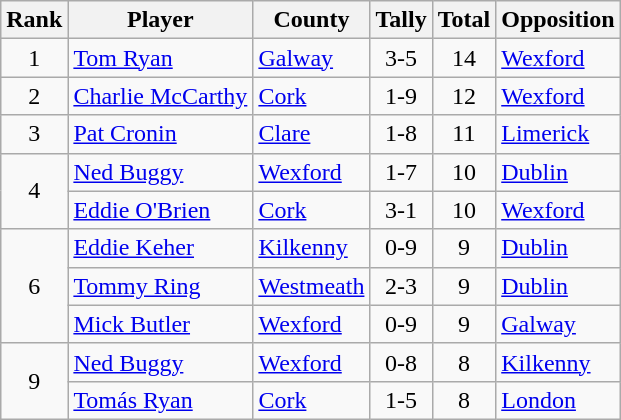<table class="wikitable">
<tr>
<th>Rank</th>
<th>Player</th>
<th>County</th>
<th>Tally</th>
<th>Total</th>
<th>Opposition</th>
</tr>
<tr>
<td rowspan=1 align=center>1</td>
<td><a href='#'>Tom Ryan</a></td>
<td><a href='#'>Galway</a></td>
<td align=center>3-5</td>
<td align=center>14</td>
<td><a href='#'>Wexford</a></td>
</tr>
<tr>
<td rowspan=1 align=center>2</td>
<td><a href='#'>Charlie McCarthy</a></td>
<td><a href='#'>Cork</a></td>
<td align=center>1-9</td>
<td align=center>12</td>
<td><a href='#'>Wexford</a></td>
</tr>
<tr>
<td rowspan=1 align=center>3</td>
<td><a href='#'>Pat Cronin</a></td>
<td><a href='#'>Clare</a></td>
<td align=center>1-8</td>
<td align=center>11</td>
<td><a href='#'>Limerick</a></td>
</tr>
<tr>
<td rowspan=2 align=center>4</td>
<td><a href='#'>Ned Buggy</a></td>
<td><a href='#'>Wexford</a></td>
<td align=center>1-7</td>
<td align=center>10</td>
<td><a href='#'>Dublin</a></td>
</tr>
<tr>
<td><a href='#'>Eddie O'Brien</a></td>
<td><a href='#'>Cork</a></td>
<td align=center>3-1</td>
<td align=center>10</td>
<td><a href='#'>Wexford</a></td>
</tr>
<tr>
<td rowspan=3 align=center>6</td>
<td><a href='#'>Eddie Keher</a></td>
<td><a href='#'>Kilkenny</a></td>
<td align=center>0-9</td>
<td align=center>9</td>
<td><a href='#'>Dublin</a></td>
</tr>
<tr>
<td><a href='#'>Tommy Ring</a></td>
<td><a href='#'>Westmeath</a></td>
<td align=center>2-3</td>
<td align=center>9</td>
<td><a href='#'>Dublin</a></td>
</tr>
<tr>
<td><a href='#'>Mick Butler</a></td>
<td><a href='#'>Wexford</a></td>
<td align=center>0-9</td>
<td align=center>9</td>
<td><a href='#'>Galway</a></td>
</tr>
<tr>
<td rowspan=2 align=center>9</td>
<td><a href='#'>Ned Buggy</a></td>
<td><a href='#'>Wexford</a></td>
<td align=center>0-8</td>
<td align=center>8</td>
<td><a href='#'>Kilkenny</a></td>
</tr>
<tr>
<td><a href='#'>Tomás Ryan</a></td>
<td><a href='#'>Cork</a></td>
<td align=center>1-5</td>
<td align=center>8</td>
<td><a href='#'>London</a></td>
</tr>
</table>
